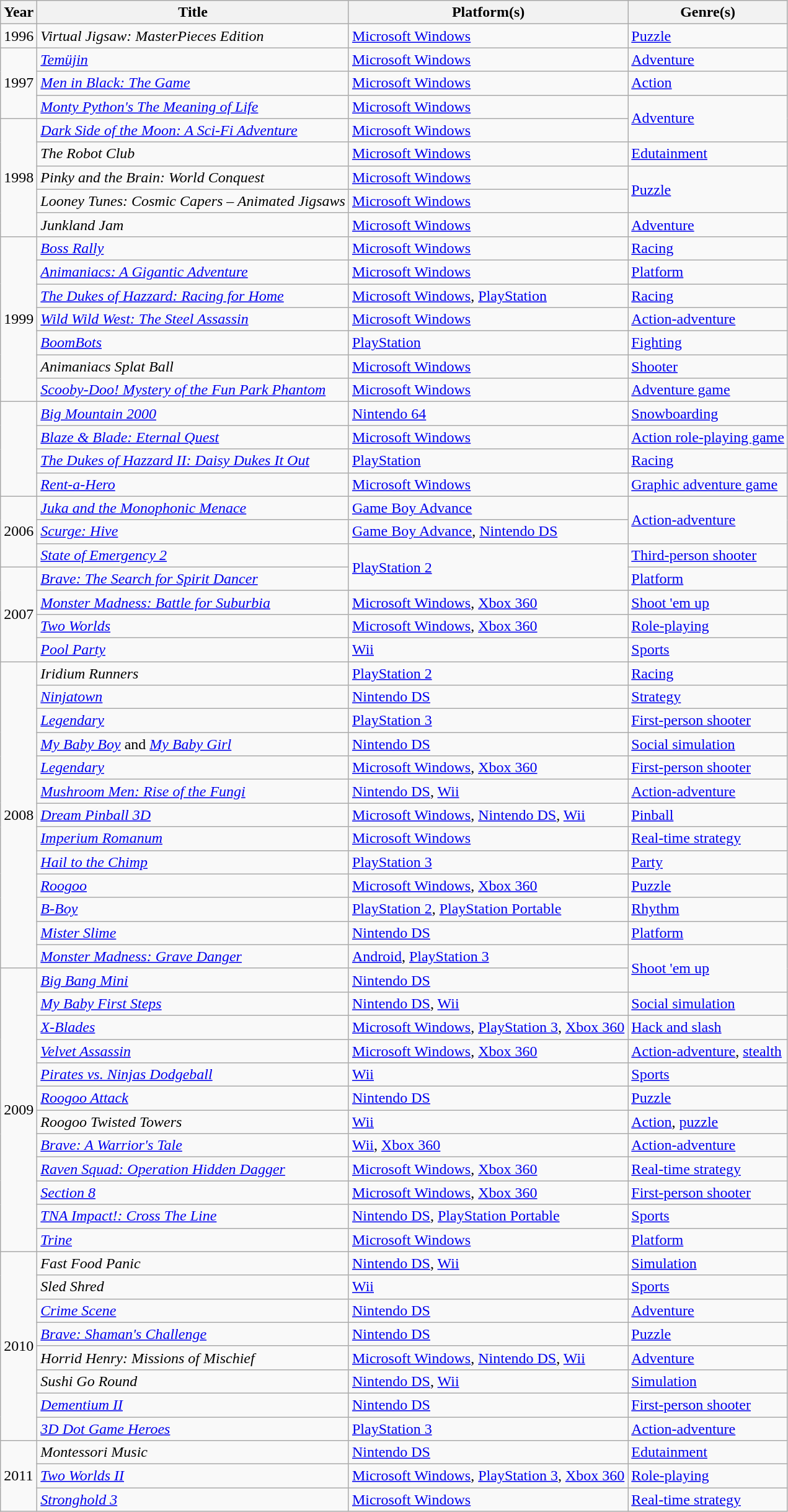<table class="wikitable sortable">
<tr>
<th>Year</th>
<th>Title</th>
<th>Platform(s)</th>
<th>Genre(s)</th>
</tr>
<tr>
<td>1996</td>
<td><em>Virtual Jigsaw: MasterPieces Edition</em></td>
<td><a href='#'>Microsoft Windows</a></td>
<td><a href='#'>Puzzle</a></td>
</tr>
<tr>
<td rowspan="3">1997</td>
<td><em><a href='#'>Temüjin</a></em></td>
<td><a href='#'>Microsoft Windows</a></td>
<td><a href='#'>Adventure</a></td>
</tr>
<tr>
<td><em><a href='#'>Men in Black: The Game</a></em></td>
<td><a href='#'>Microsoft Windows</a></td>
<td><a href='#'>Action</a></td>
</tr>
<tr>
<td><em><a href='#'>Monty Python's The Meaning of Life</a></em></td>
<td><a href='#'>Microsoft Windows</a></td>
<td rowspan="2"><a href='#'>Adventure</a></td>
</tr>
<tr>
<td rowspan="5">1998</td>
<td><em><a href='#'>Dark Side of the Moon: A Sci-Fi Adventure</a></em></td>
<td><a href='#'>Microsoft Windows</a></td>
</tr>
<tr>
<td><em>The Robot Club</em></td>
<td><a href='#'>Microsoft Windows</a></td>
<td><a href='#'>Edutainment</a></td>
</tr>
<tr>
<td><em>Pinky and the Brain: World Conquest</em></td>
<td><a href='#'>Microsoft Windows</a></td>
<td rowspan="2"><a href='#'>Puzzle</a></td>
</tr>
<tr>
<td><em>Looney Tunes: Cosmic Capers – Animated Jigsaws</em></td>
<td><a href='#'>Microsoft Windows</a></td>
</tr>
<tr>
<td><em>Junkland Jam</em></td>
<td><a href='#'>Microsoft Windows</a></td>
<td><a href='#'>Adventure</a></td>
</tr>
<tr>
<td rowspan="7">1999</td>
<td><em><a href='#'>Boss Rally</a></em></td>
<td><a href='#'>Microsoft Windows</a></td>
<td><a href='#'>Racing</a></td>
</tr>
<tr>
<td><em><a href='#'>Animaniacs: A Gigantic Adventure</a></em></td>
<td><a href='#'>Microsoft Windows</a></td>
<td><a href='#'>Platform</a></td>
</tr>
<tr>
<td><em><a href='#'>The Dukes of Hazzard: Racing for Home</a></em></td>
<td><a href='#'>Microsoft Windows</a>, <a href='#'>PlayStation</a></td>
<td><a href='#'>Racing</a></td>
</tr>
<tr>
<td><em><a href='#'>Wild Wild West: The Steel Assassin</a></em></td>
<td><a href='#'>Microsoft Windows</a></td>
<td><a href='#'>Action-adventure</a></td>
</tr>
<tr>
<td><em><a href='#'>BoomBots</a></em></td>
<td><a href='#'>PlayStation</a></td>
<td><a href='#'>Fighting</a></td>
</tr>
<tr>
<td><em>Animaniacs Splat Ball</em></td>
<td><a href='#'>Microsoft Windows</a></td>
<td><a href='#'>Shooter</a></td>
</tr>
<tr>
<td><em><a href='#'>Scooby-Doo! Mystery of the Fun Park Phantom</a></em></td>
<td><a href='#'>Microsoft Windows</a></td>
<td rowspan="1"><a href='#'>Adventure game</a></td>
</tr>
<tr>
<td rowspan="4"></td>
<td><em><a href='#'>Big Mountain 2000</a></em></td>
<td><a href='#'>Nintendo 64</a></td>
<td><a href='#'>Snowboarding</a></td>
</tr>
<tr>
<td><em><a href='#'>Blaze & Blade: Eternal Quest</a></em></td>
<td><a href='#'>Microsoft Windows</a></td>
<td><a href='#'>Action role-playing game</a></td>
</tr>
<tr>
<td><em><a href='#'>The Dukes of Hazzard II: Daisy Dukes It Out</a></em></td>
<td><a href='#'>PlayStation</a></td>
<td><a href='#'>Racing</a></td>
</tr>
<tr>
<td><em><a href='#'>Rent-a-Hero</a></em></td>
<td><a href='#'>Microsoft Windows</a></td>
<td><a href='#'>Graphic adventure game</a></td>
</tr>
<tr>
<td rowspan="3">2006</td>
<td><em><a href='#'>Juka and the Monophonic Menace</a></em></td>
<td><a href='#'>Game Boy Advance</a></td>
<td rowspan="2"><a href='#'>Action-adventure</a></td>
</tr>
<tr>
<td><em><a href='#'>Scurge: Hive</a></em></td>
<td><a href='#'>Game Boy Advance</a>, <a href='#'>Nintendo DS</a></td>
</tr>
<tr>
<td><em><a href='#'>State of Emergency 2</a></em></td>
<td rowspan="2"><a href='#'>PlayStation 2</a></td>
<td><a href='#'>Third-person shooter</a></td>
</tr>
<tr>
<td rowspan="4">2007</td>
<td><em><a href='#'>Brave: The Search for Spirit Dancer</a></em></td>
<td><a href='#'>Platform</a></td>
</tr>
<tr>
<td><em><a href='#'>Monster Madness: Battle for Suburbia</a></em></td>
<td><a href='#'>Microsoft Windows</a>, <a href='#'>Xbox 360</a></td>
<td><a href='#'>Shoot 'em up</a></td>
</tr>
<tr>
<td><em><a href='#'>Two Worlds</a></em></td>
<td><a href='#'>Microsoft Windows</a>, <a href='#'>Xbox 360</a></td>
<td><a href='#'>Role-playing</a></td>
</tr>
<tr>
<td><em><a href='#'>Pool Party</a></em></td>
<td><a href='#'>Wii</a></td>
<td><a href='#'>Sports</a></td>
</tr>
<tr>
<td rowspan="13">2008</td>
<td><em>Iridium Runners</em></td>
<td><a href='#'>PlayStation 2</a></td>
<td><a href='#'>Racing</a></td>
</tr>
<tr>
<td><em><a href='#'>Ninjatown</a></em></td>
<td><a href='#'>Nintendo DS</a></td>
<td><a href='#'>Strategy</a></td>
</tr>
<tr>
<td><em><a href='#'>Legendary</a></em></td>
<td><a href='#'>PlayStation 3</a></td>
<td><a href='#'>First-person shooter</a></td>
</tr>
<tr>
<td><em><a href='#'>My Baby Boy</a></em> and <em><a href='#'>My Baby Girl</a></em></td>
<td><a href='#'>Nintendo DS</a></td>
<td><a href='#'>Social simulation</a></td>
</tr>
<tr>
<td><em><a href='#'>Legendary</a></em></td>
<td><a href='#'>Microsoft Windows</a>, <a href='#'>Xbox 360</a></td>
<td><a href='#'>First-person shooter</a></td>
</tr>
<tr>
<td><em><a href='#'>Mushroom Men: Rise of the Fungi</a></em></td>
<td><a href='#'>Nintendo DS</a>, <a href='#'>Wii</a></td>
<td><a href='#'>Action-adventure</a></td>
</tr>
<tr>
<td><em><a href='#'>Dream Pinball 3D</a></em></td>
<td><a href='#'>Microsoft Windows</a>, <a href='#'>Nintendo DS</a>, <a href='#'>Wii</a></td>
<td><a href='#'>Pinball</a></td>
</tr>
<tr>
<td><em><a href='#'>Imperium Romanum</a></em></td>
<td><a href='#'>Microsoft Windows</a></td>
<td><a href='#'>Real-time strategy</a></td>
</tr>
<tr>
<td><em><a href='#'>Hail to the Chimp</a></em></td>
<td><a href='#'>PlayStation 3</a></td>
<td><a href='#'>Party</a></td>
</tr>
<tr>
<td><em><a href='#'>Roogoo</a></em></td>
<td><a href='#'>Microsoft Windows</a>, <a href='#'>Xbox 360</a></td>
<td><a href='#'>Puzzle</a></td>
</tr>
<tr>
<td><em><a href='#'>B-Boy</a></em></td>
<td><a href='#'>PlayStation 2</a>, <a href='#'>PlayStation Portable</a></td>
<td><a href='#'>Rhythm</a></td>
</tr>
<tr>
<td><em><a href='#'>Mister Slime</a></em></td>
<td><a href='#'>Nintendo DS</a></td>
<td><a href='#'>Platform</a></td>
</tr>
<tr>
<td><em><a href='#'>Monster Madness: Grave Danger</a></em></td>
<td><a href='#'>Android</a>, <a href='#'>PlayStation 3</a></td>
<td rowspan="2"><a href='#'>Shoot 'em up</a></td>
</tr>
<tr>
<td rowspan="12">2009</td>
<td><em><a href='#'>Big Bang Mini</a></em></td>
<td><a href='#'>Nintendo DS</a></td>
</tr>
<tr>
<td><em><a href='#'>My Baby First Steps</a></em></td>
<td><a href='#'>Nintendo DS</a>, <a href='#'>Wii</a></td>
<td><a href='#'>Social simulation</a></td>
</tr>
<tr>
<td><em><a href='#'>X-Blades</a></em></td>
<td><a href='#'>Microsoft Windows</a>, <a href='#'>PlayStation 3</a>, <a href='#'>Xbox 360</a></td>
<td><a href='#'>Hack and slash</a></td>
</tr>
<tr>
<td><em><a href='#'>Velvet Assassin</a></em></td>
<td><a href='#'>Microsoft Windows</a>, <a href='#'>Xbox 360</a></td>
<td><a href='#'>Action-adventure</a>, <a href='#'>stealth</a></td>
</tr>
<tr>
<td><em><a href='#'>Pirates vs. Ninjas Dodgeball</a></em></td>
<td><a href='#'>Wii</a></td>
<td><a href='#'>Sports</a></td>
</tr>
<tr>
<td><em><a href='#'>Roogoo Attack</a></em></td>
<td><a href='#'>Nintendo DS</a></td>
<td><a href='#'>Puzzle</a></td>
</tr>
<tr>
<td><em>Roogoo Twisted Towers</em></td>
<td><a href='#'>Wii</a></td>
<td><a href='#'>Action</a>, <a href='#'>puzzle</a></td>
</tr>
<tr>
<td><em><a href='#'>Brave: A Warrior's Tale</a></em></td>
<td><a href='#'>Wii</a>, <a href='#'>Xbox 360</a></td>
<td><a href='#'>Action-adventure</a></td>
</tr>
<tr>
<td><em><a href='#'>Raven Squad: Operation Hidden Dagger</a></em></td>
<td><a href='#'>Microsoft Windows</a>, <a href='#'>Xbox 360</a></td>
<td><a href='#'>Real-time strategy</a></td>
</tr>
<tr>
<td><em><a href='#'>Section 8</a></em></td>
<td><a href='#'>Microsoft Windows</a>, <a href='#'>Xbox 360</a></td>
<td><a href='#'>First-person shooter</a></td>
</tr>
<tr>
<td><em><a href='#'>TNA Impact!: Cross The Line</a></em></td>
<td><a href='#'>Nintendo DS</a>, <a href='#'>PlayStation Portable</a></td>
<td><a href='#'>Sports</a></td>
</tr>
<tr>
<td><em><a href='#'>Trine</a></em></td>
<td><a href='#'>Microsoft Windows</a></td>
<td><a href='#'>Platform</a></td>
</tr>
<tr>
<td rowspan="8">2010</td>
<td><em>Fast Food Panic</em></td>
<td><a href='#'>Nintendo DS</a>, <a href='#'>Wii</a></td>
<td><a href='#'>Simulation</a></td>
</tr>
<tr>
<td><em>Sled Shred</em></td>
<td><a href='#'>Wii</a></td>
<td><a href='#'>Sports</a></td>
</tr>
<tr>
<td><em><a href='#'>Crime Scene</a></em></td>
<td><a href='#'>Nintendo DS</a></td>
<td><a href='#'>Adventure</a></td>
</tr>
<tr>
<td><em><a href='#'>Brave: Shaman's Challenge</a></em></td>
<td><a href='#'>Nintendo DS</a></td>
<td><a href='#'>Puzzle</a></td>
</tr>
<tr>
<td><em>Horrid Henry: Missions of Mischief</em></td>
<td><a href='#'>Microsoft Windows</a>, <a href='#'>Nintendo DS</a>, <a href='#'>Wii</a></td>
<td><a href='#'>Adventure</a></td>
</tr>
<tr>
<td><em>Sushi Go Round</em></td>
<td><a href='#'>Nintendo DS</a>, <a href='#'>Wii</a></td>
<td><a href='#'>Simulation</a></td>
</tr>
<tr>
<td><em><a href='#'>Dementium II</a></em></td>
<td><a href='#'>Nintendo DS</a></td>
<td><a href='#'>First-person shooter</a></td>
</tr>
<tr>
<td><em><a href='#'>3D Dot Game Heroes</a></em></td>
<td><a href='#'>PlayStation 3</a></td>
<td><a href='#'>Action-adventure</a></td>
</tr>
<tr>
<td rowspan="3">2011</td>
<td><em>Montessori Music</em></td>
<td><a href='#'>Nintendo DS</a></td>
<td><a href='#'>Edutainment</a></td>
</tr>
<tr>
<td><em><a href='#'>Two Worlds II</a></em></td>
<td><a href='#'>Microsoft Windows</a>, <a href='#'>PlayStation 3</a>, <a href='#'>Xbox 360</a></td>
<td><a href='#'>Role-playing</a></td>
</tr>
<tr>
<td><em><a href='#'>Stronghold 3</a></em></td>
<td><a href='#'>Microsoft Windows</a></td>
<td><a href='#'>Real-time strategy</a></td>
</tr>
</table>
